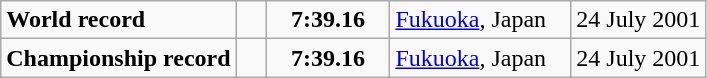<table class="wikitable">
<tr>
<td><strong>World record</strong></td>
<td style="padding-right:1em"></td>
<td style="text-align:center;padding-left:1em; padding-right:1em;"><strong>7:39.16</strong></td>
<td style="padding-right:1em"><a href='#'>Fukuoka</a>, Japan</td>
<td align=right>24 July 2001</td>
</tr>
<tr>
<td><strong>Championship record</strong></td>
<td style="padding-right:1em"></td>
<td style="text-align:center;padding-left:1em; padding-right:1em;"><strong>7:39.16</strong></td>
<td style="padding-right:1em"><a href='#'>Fukuoka</a>, Japan</td>
<td align=right>24 July 2001</td>
</tr>
</table>
